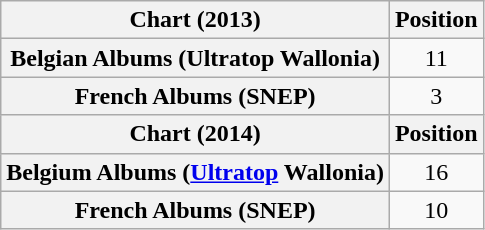<table class="wikitable plainrowheaders" style="text-align:center">
<tr>
<th scope="col">Chart (2013)</th>
<th scope="col">Position</th>
</tr>
<tr>
<th scope="row">Belgian Albums (Ultratop Wallonia)</th>
<td>11</td>
</tr>
<tr>
<th scope="row">French Albums (SNEP)</th>
<td>3</td>
</tr>
<tr>
<th scope="col">Chart (2014)</th>
<th scope="col">Position</th>
</tr>
<tr>
<th scope="row">Belgium Albums (<a href='#'>Ultratop</a> Wallonia)</th>
<td>16</td>
</tr>
<tr>
<th scope="row">French Albums (SNEP)</th>
<td>10</td>
</tr>
</table>
